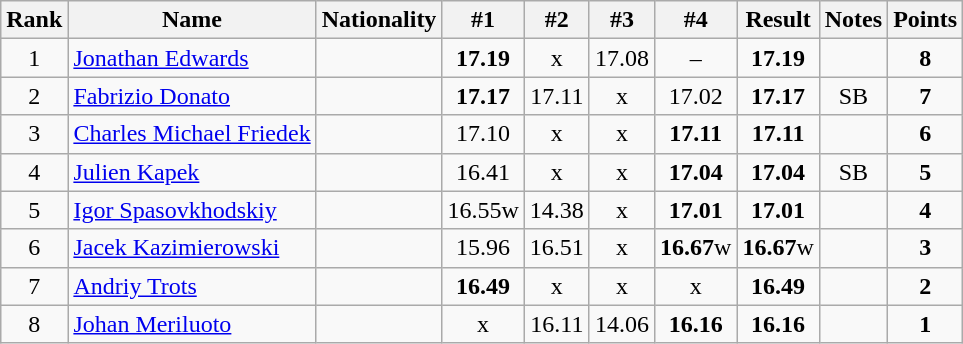<table class="wikitable sortable" style="text-align:center">
<tr>
<th>Rank</th>
<th>Name</th>
<th>Nationality</th>
<th>#1</th>
<th>#2</th>
<th>#3</th>
<th>#4</th>
<th>Result</th>
<th>Notes</th>
<th>Points</th>
</tr>
<tr>
<td>1</td>
<td align=left><a href='#'>Jonathan Edwards</a></td>
<td align=left></td>
<td><strong>17.19</strong></td>
<td>x</td>
<td>17.08</td>
<td>–</td>
<td><strong>17.19</strong></td>
<td></td>
<td><strong>8</strong></td>
</tr>
<tr>
<td>2</td>
<td align=left><a href='#'>Fabrizio Donato</a></td>
<td align=left></td>
<td><strong>17.17</strong></td>
<td>17.11</td>
<td>x</td>
<td>17.02</td>
<td><strong>17.17</strong></td>
<td>SB</td>
<td><strong>7</strong></td>
</tr>
<tr>
<td>3</td>
<td align=left><a href='#'>Charles Michael Friedek</a></td>
<td align=left></td>
<td>17.10</td>
<td>x</td>
<td>x</td>
<td><strong>17.11</strong></td>
<td><strong>17.11</strong></td>
<td></td>
<td><strong>6</strong></td>
</tr>
<tr>
<td>4</td>
<td align=left><a href='#'>Julien Kapek</a></td>
<td align=left></td>
<td>16.41</td>
<td>x</td>
<td>x</td>
<td><strong>17.04</strong></td>
<td><strong>17.04</strong></td>
<td>SB</td>
<td><strong>5</strong></td>
</tr>
<tr>
<td>5</td>
<td align=left><a href='#'>Igor Spasovkhodskiy</a></td>
<td align=left></td>
<td>16.55w</td>
<td>14.38</td>
<td>x</td>
<td><strong>17.01</strong></td>
<td><strong>17.01</strong></td>
<td></td>
<td><strong>4</strong></td>
</tr>
<tr>
<td>6</td>
<td align=left><a href='#'>Jacek Kazimierowski</a></td>
<td align=left></td>
<td>15.96</td>
<td>16.51</td>
<td>x</td>
<td><strong>16.67</strong>w</td>
<td><strong>16.67</strong>w</td>
<td></td>
<td><strong>3</strong></td>
</tr>
<tr>
<td>7</td>
<td align=left><a href='#'>Andriy Trots</a></td>
<td align=left></td>
<td><strong>16.49</strong></td>
<td>x</td>
<td>x</td>
<td>x</td>
<td><strong>16.49</strong></td>
<td></td>
<td><strong>2</strong></td>
</tr>
<tr>
<td>8</td>
<td align=left><a href='#'>Johan Meriluoto</a></td>
<td align=left></td>
<td>x</td>
<td>16.11</td>
<td>14.06</td>
<td><strong>16.16</strong></td>
<td><strong>16.16</strong></td>
<td></td>
<td><strong>1</strong></td>
</tr>
</table>
